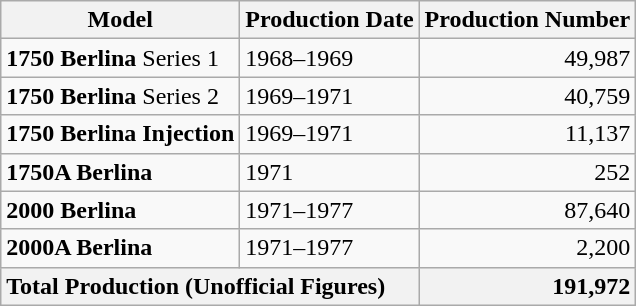<table class="wikitable">
<tr>
<th>Model</th>
<th>Production Date</th>
<th>Production Number</th>
</tr>
<tr>
<td><strong>1750 Berlina</strong> Series 1</td>
<td>1968–1969</td>
<td align="right">49,987</td>
</tr>
<tr>
<td><strong>1750 Berlina</strong> Series 2</td>
<td>1969–1971</td>
<td align="right">40,759</td>
</tr>
<tr>
<td><strong>1750 Berlina Injection</strong></td>
<td>1969–1971</td>
<td align="right">11,137</td>
</tr>
<tr>
<td><strong>1750A Berlina</strong></td>
<td>1971</td>
<td align="right">252</td>
</tr>
<tr>
<td><strong>2000 Berlina</strong></td>
<td>1971–1977</td>
<td align="right">87,640</td>
</tr>
<tr>
<td><strong>2000A Berlina</strong></td>
<td>1971–1977</td>
<td align="right">2,200</td>
</tr>
<tr>
<th colspan="2" style="text-align:left">Total Production (Unofficial Figures)</th>
<th style="text-align:right">191,972</th>
</tr>
</table>
